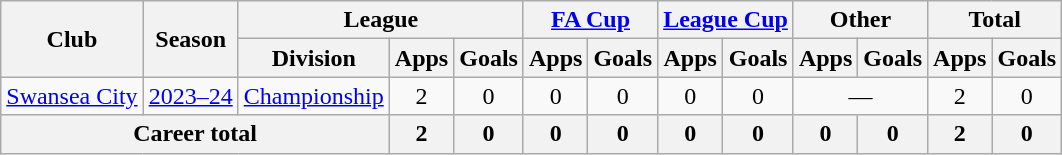<table class="wikitable" style="text-align: center">
<tr>
<th rowspan="2">Club</th>
<th rowspan="2">Season</th>
<th colspan="3">League</th>
<th colspan="2"><a href='#'>FA Cup</a></th>
<th colspan="2"><a href='#'>League Cup</a></th>
<th colspan="2">Other</th>
<th colspan="2">Total</th>
</tr>
<tr>
<th>Division</th>
<th>Apps</th>
<th>Goals</th>
<th>Apps</th>
<th>Goals</th>
<th>Apps</th>
<th>Goals</th>
<th>Apps</th>
<th>Goals</th>
<th>Apps</th>
<th>Goals</th>
</tr>
<tr>
<td><a href='#'>Swansea City</a></td>
<td><a href='#'>2023–24</a></td>
<td><a href='#'>Championship</a></td>
<td>2</td>
<td>0</td>
<td>0</td>
<td>0</td>
<td>0</td>
<td>0</td>
<td colspan="2">—</td>
<td>2</td>
<td>0</td>
</tr>
<tr>
<th colspan="3">Career total</th>
<th>2</th>
<th>0</th>
<th>0</th>
<th>0</th>
<th>0</th>
<th>0</th>
<th>0</th>
<th>0</th>
<th>2</th>
<th>0</th>
</tr>
</table>
